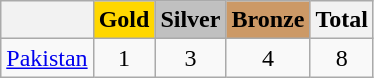<table class="wikitable">
<tr>
<th></th>
<th style="background-color:gold">Gold</th>
<th style="background-color:silver">Silver</th>
<th style="background-color:#CC9966">Bronze</th>
<th>Total</th>
</tr>
<tr align="center">
<td> <a href='#'>Pakistan</a></td>
<td>1</td>
<td>3</td>
<td>4</td>
<td>8</td>
</tr>
</table>
